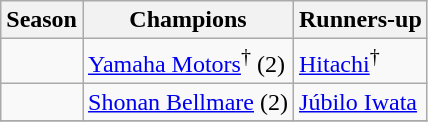<table class="wikitable">
<tr>
<th>Season</th>
<th>Champions</th>
<th>Runners-up</th>
</tr>
<tr>
<td></td>
<td><a href='#'>Yamaha Motors</a><sup>†</sup> (2)</td>
<td><a href='#'>Hitachi</a><sup>†</sup></td>
</tr>
<tr>
<td></td>
<td><a href='#'>Shonan Bellmare</a> (2)</td>
<td><a href='#'>Júbilo Iwata</a></td>
</tr>
<tr>
</tr>
</table>
